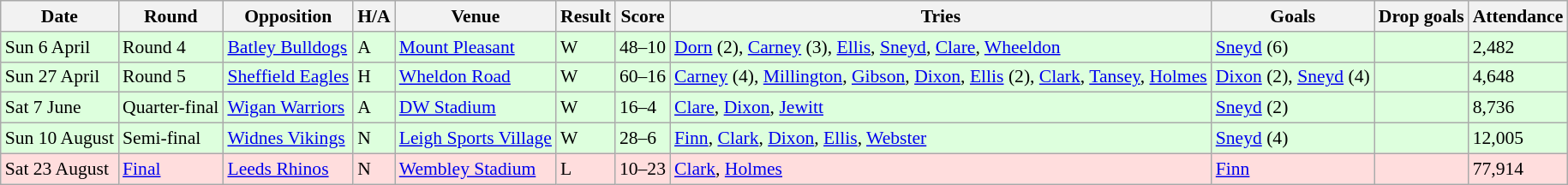<table class="wikitable" style="font-size:90%;">
<tr>
<th>Date</th>
<th>Round</th>
<th>Opposition</th>
<th>H/A</th>
<th>Venue</th>
<th>Result</th>
<th>Score</th>
<th>Tries</th>
<th>Goals</th>
<th>Drop goals</th>
<th>Attendance</th>
</tr>
<tr style="background:#ddffdd;">
<td>Sun 6 April</td>
<td>Round 4</td>
<td> <a href='#'>Batley Bulldogs</a></td>
<td>A</td>
<td><a href='#'>Mount Pleasant</a></td>
<td>W</td>
<td>48–10</td>
<td><a href='#'>Dorn</a> (2), <a href='#'>Carney</a> (3), <a href='#'>Ellis</a>, <a href='#'>Sneyd</a>, <a href='#'>Clare</a>, <a href='#'>Wheeldon</a></td>
<td><a href='#'>Sneyd</a> (6)</td>
<td></td>
<td>2,482</td>
</tr>
<tr style="background:#ddffdd;">
<td>Sun 27 April</td>
<td>Round 5</td>
<td> <a href='#'>Sheffield Eagles</a></td>
<td>H</td>
<td><a href='#'>Wheldon Road</a></td>
<td>W</td>
<td>60–16</td>
<td><a href='#'>Carney</a> (4), <a href='#'>Millington</a>, <a href='#'>Gibson</a>, <a href='#'>Dixon</a>, <a href='#'>Ellis</a> (2), <a href='#'>Clark</a>, <a href='#'>Tansey</a>, <a href='#'>Holmes</a></td>
<td><a href='#'>Dixon</a> (2), <a href='#'>Sneyd</a> (4)</td>
<td></td>
<td>4,648</td>
</tr>
<tr style="background:#ddffdd;">
<td>Sat 7 June</td>
<td>Quarter-final</td>
<td> <a href='#'>Wigan Warriors</a></td>
<td>A</td>
<td><a href='#'>DW Stadium</a></td>
<td>W</td>
<td>16–4</td>
<td><a href='#'>Clare</a>, <a href='#'>Dixon</a>, <a href='#'>Jewitt</a></td>
<td><a href='#'>Sneyd</a> (2)</td>
<td></td>
<td>8,736</td>
</tr>
<tr style="background:#ddffdd;">
<td>Sun 10 August</td>
<td>Semi-final</td>
<td> <a href='#'>Widnes Vikings</a></td>
<td>N</td>
<td><a href='#'>Leigh Sports Village</a></td>
<td>W</td>
<td>28–6</td>
<td><a href='#'>Finn</a>, <a href='#'>Clark</a>, <a href='#'>Dixon</a>, <a href='#'>Ellis</a>, <a href='#'>Webster</a></td>
<td><a href='#'>Sneyd</a> (4)</td>
<td></td>
<td>12,005</td>
</tr>
<tr style="background:#ffdddd;">
<td>Sat 23 August</td>
<td><a href='#'>Final</a></td>
<td> <a href='#'>Leeds Rhinos</a></td>
<td>N</td>
<td><a href='#'>Wembley Stadium</a></td>
<td>L</td>
<td>10–23</td>
<td><a href='#'>Clark</a>, <a href='#'>Holmes</a></td>
<td><a href='#'>Finn</a></td>
<td></td>
<td>77,914</td>
</tr>
</table>
